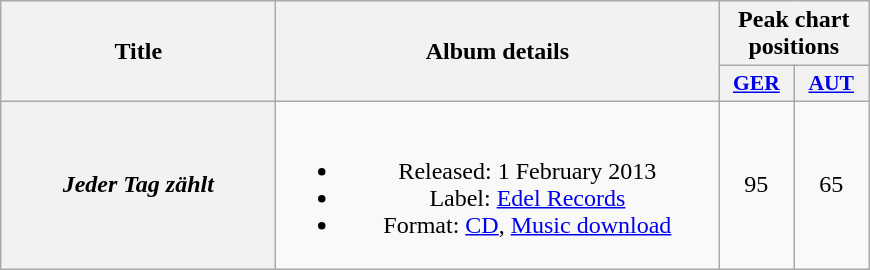<table class="wikitable plainrowheaders" style="text-align:center;">
<tr>
<th scope="col" rowspan="2" style="width:11em;">Title</th>
<th scope="col" rowspan="2" style="width:18em;">Album details</th>
<th scope="col" colspan="3">Peak chart positions</th>
</tr>
<tr>
<th scope="col" style="width:3em;font-size:90%;"><a href='#'>GER</a><br></th>
<th scope="col" style="width:3em;font-size:90%;"><a href='#'>AUT</a><br></th>
</tr>
<tr>
<th scope="row"><em>Jeder Tag zählt</em></th>
<td><br><ul><li>Released: 1 February 2013</li><li>Label: <a href='#'>Edel Records</a></li><li>Format: <a href='#'>CD</a>, <a href='#'>Music download</a></li></ul></td>
<td>95</td>
<td>65</td>
</tr>
</table>
